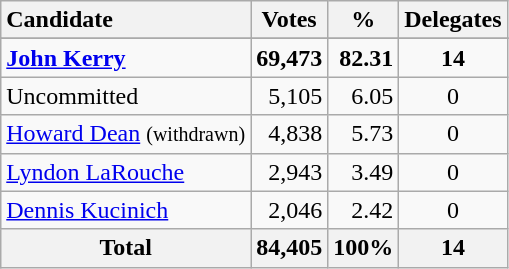<table class="wikitable sortable plainrowheaders" style="text-align:right;">
<tr>
<th style="text-align:left;">Candidate</th>
<th>Votes</th>
<th>%</th>
<th>Delegates</th>
</tr>
<tr>
</tr>
<tr>
<td style="text-align:left;"><strong><a href='#'>John Kerry</a></strong></td>
<td><strong>69,473</strong></td>
<td><strong>82.31</strong></td>
<td style="text-align:center;"><strong>14</strong></td>
</tr>
<tr>
<td style="text-align:left;">Uncommitted</td>
<td>5,105</td>
<td>6.05</td>
<td style="text-align:center;">0</td>
</tr>
<tr>
<td style="text-align:left;"><a href='#'>Howard Dean</a> <small>(withdrawn)</small></td>
<td>4,838</td>
<td>5.73</td>
<td style="text-align:center;">0</td>
</tr>
<tr>
<td style="text-align:left;"><a href='#'>Lyndon LaRouche</a></td>
<td>2,943</td>
<td>3.49</td>
<td style="text-align:center;">0</td>
</tr>
<tr>
<td style="text-align:left;"><a href='#'>Dennis Kucinich</a></td>
<td>2,046</td>
<td>2.42</td>
<td style="text-align:center;">0</td>
</tr>
<tr class="sortbottom">
<th>Total</th>
<th>84,405</th>
<th>100%</th>
<th>14</th>
</tr>
</table>
